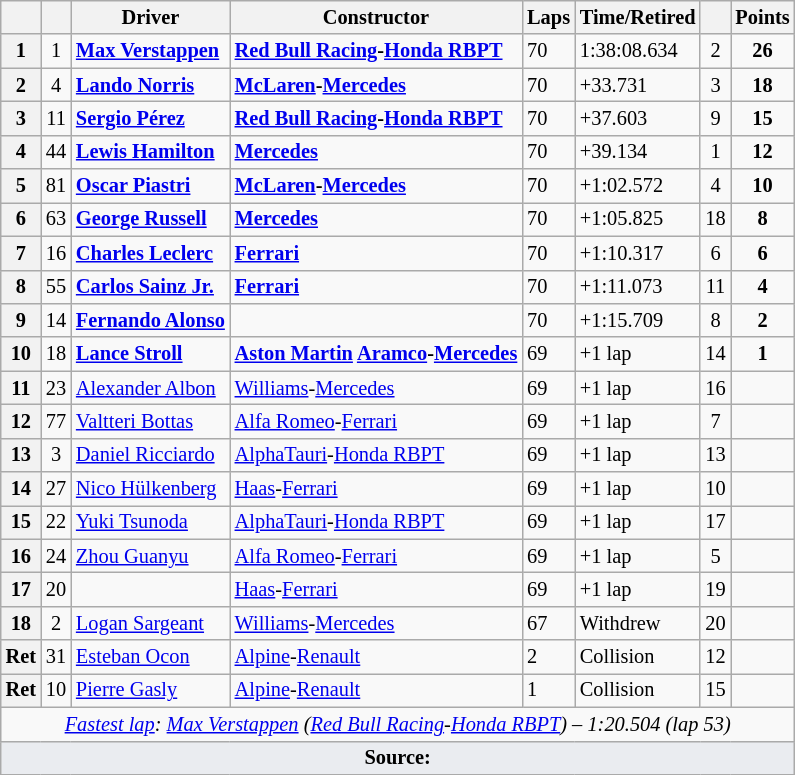<table class="wikitable sortable" style="font-size: 85%;">
<tr>
<th scope="col"></th>
<th scope="col"></th>
<th scope="col">Driver</th>
<th scope="col">Constructor</th>
<th scope="col">Laps</th>
<th scope="col">Time/Retired</th>
<th scope="col"></th>
<th scope="col">Points</th>
</tr>
<tr>
<th>1</th>
<td align="center">1</td>
<td data-sort-value="ver"><strong> <a href='#'>Max Verstappen</a></strong></td>
<td><strong><a href='#'>Red Bull Racing</a>-<a href='#'>Honda RBPT</a></strong></td>
<td>70</td>
<td>1:38:08.634</td>
<td align="center">2</td>
<td align="center"><strong>26</strong></td>
</tr>
<tr>
<th>2</th>
<td align="center">4</td>
<td data-sort-value="nor"><strong> <a href='#'>Lando Norris</a></strong></td>
<td><strong><a href='#'>McLaren</a>-<a href='#'>Mercedes</a></strong></td>
<td>70</td>
<td>+33.731</td>
<td align="center">3</td>
<td align="center"><strong>18</strong></td>
</tr>
<tr>
<th>3</th>
<td align="center">11</td>
<td data-sort-value="per"><strong> <a href='#'>Sergio Pérez</a></strong></td>
<td><strong><a href='#'>Red Bull Racing</a>-<a href='#'>Honda RBPT</a></strong></td>
<td>70</td>
<td>+37.603</td>
<td align="center">9</td>
<td align="center"><strong>15</strong></td>
</tr>
<tr>
<th>4</th>
<td align="center">44</td>
<td data-sort-value="ham"><strong> <a href='#'>Lewis Hamilton</a></strong></td>
<td><strong><a href='#'>Mercedes</a></strong></td>
<td>70</td>
<td>+39.134</td>
<td align="center">1</td>
<td align="center"><strong>12</strong></td>
</tr>
<tr>
<th>5</th>
<td align="center">81</td>
<td data-sort-value="pia"><strong> <a href='#'>Oscar Piastri</a></strong></td>
<td><strong><a href='#'>McLaren</a>-<a href='#'>Mercedes</a></strong></td>
<td>70</td>
<td>+1:02.572</td>
<td align="center">4</td>
<td align="center"><strong>10</strong></td>
</tr>
<tr>
<th>6</th>
<td align="center">63</td>
<td data-sort-value="rus"><strong> <a href='#'>George Russell</a></strong></td>
<td><strong><a href='#'>Mercedes</a></strong></td>
<td>70</td>
<td>+1:05.825</td>
<td align="center">18</td>
<td align="center"><strong>8</strong></td>
</tr>
<tr>
<th>7</th>
<td align="center">16</td>
<td data-sort-value="lec"><strong> <a href='#'>Charles Leclerc</a></strong></td>
<td><strong><a href='#'>Ferrari</a></strong></td>
<td>70</td>
<td>+1:10.317</td>
<td align="center">6</td>
<td align="center"><strong>6</strong></td>
</tr>
<tr>
<th>8</th>
<td align="center">55</td>
<td data-sort-value="sai"><strong> <a href='#'>Carlos Sainz Jr.</a></strong></td>
<td><strong><a href='#'>Ferrari</a></strong></td>
<td>70</td>
<td>+1:11.073</td>
<td align="center">11</td>
<td align="center"><strong>4</strong></td>
</tr>
<tr>
<th>9</th>
<td align="center">14</td>
<td data-sort-value="alo"><strong> <a href='#'>Fernando Alonso</a></strong></td>
<td><strong></strong></td>
<td>70</td>
<td>+1:15.709</td>
<td align="center">8</td>
<td align="center"><strong>2</strong></td>
</tr>
<tr>
<th>10</th>
<td align="center">18</td>
<td data-sort-value="str"><strong> <a href='#'>Lance Stroll</a></strong></td>
<td><strong><a href='#'>Aston Martin</a> <a href='#'>Aramco</a>-<a href='#'>Mercedes</a></strong></td>
<td>69</td>
<td>+1 lap</td>
<td align="center">14</td>
<td align="center"><strong>1</strong></td>
</tr>
<tr>
<th>11</th>
<td align="center">23</td>
<td data-sort-value="alb"> <a href='#'>Alexander Albon</a></td>
<td><a href='#'>Williams</a>-<a href='#'>Mercedes</a></td>
<td>69</td>
<td>+1 lap</td>
<td align="center">16</td>
<td></td>
</tr>
<tr>
<th>12</th>
<td align="center">77</td>
<td data-sort-value="bot"> <a href='#'>Valtteri Bottas</a></td>
<td><a href='#'>Alfa Romeo</a>-<a href='#'>Ferrari</a></td>
<td>69</td>
<td>+1 lap</td>
<td align="center">7</td>
<td></td>
</tr>
<tr>
<th>13</th>
<td align="center">3</td>
<td data-sort-value="ric"> <a href='#'>Daniel Ricciardo</a></td>
<td><a href='#'>AlphaTauri</a>-<a href='#'>Honda RBPT</a></td>
<td>69</td>
<td>+1 lap</td>
<td align="center">13</td>
<td></td>
</tr>
<tr>
<th>14</th>
<td align="center">27</td>
<td data-sort-value="hul"> <a href='#'>Nico Hülkenberg</a></td>
<td><a href='#'>Haas</a>-<a href='#'>Ferrari</a></td>
<td>69</td>
<td>+1 lap</td>
<td align="center">10</td>
<td align="center"></td>
</tr>
<tr>
<th>15</th>
<td align="center">22</td>
<td data-sort-value="tsu"> <a href='#'>Yuki Tsunoda</a></td>
<td><a href='#'>AlphaTauri</a>-<a href='#'>Honda RBPT</a></td>
<td>69</td>
<td>+1 lap</td>
<td align="center">17</td>
<td></td>
</tr>
<tr>
<th>16</th>
<td align="center">24</td>
<td data-sort-value="zho"> <a href='#'>Zhou Guanyu</a></td>
<td><a href='#'>Alfa Romeo</a>-<a href='#'>Ferrari</a></td>
<td>69</td>
<td>+1 lap</td>
<td align="center">5</td>
<td></td>
</tr>
<tr>
<th>17</th>
<td align="center">20</td>
<td data-sort-value="mag"></td>
<td><a href='#'>Haas</a>-<a href='#'>Ferrari</a></td>
<td>69</td>
<td>+1 lap</td>
<td align="center">19</td>
<td></td>
</tr>
<tr>
<th>18</th>
<td align="center">2</td>
<td data-sort-value="sar"> <a href='#'>Logan Sargeant</a></td>
<td><a href='#'>Williams</a>-<a href='#'>Mercedes</a></td>
<td>67</td>
<td>Withdrew</td>
<td align="center">20</td>
<td align="center"></td>
</tr>
<tr>
<th>Ret</th>
<td align="center">31</td>
<td data-sort-value="oco"> <a href='#'>Esteban Ocon</a></td>
<td><a href='#'>Alpine</a>-<a href='#'>Renault</a></td>
<td>2</td>
<td>Collision</td>
<td align="center">12</td>
<td></td>
</tr>
<tr>
<th>Ret</th>
<td align="center">10</td>
<td data-sort-value="gas"> <a href='#'>Pierre Gasly</a></td>
<td><a href='#'>Alpine</a>-<a href='#'>Renault</a></td>
<td>1</td>
<td>Collision</td>
<td align="center">15</td>
<td></td>
</tr>
<tr class="sortbottom">
<td colspan="8" align="center"><em><a href='#'>Fastest lap</a>:</em>  <em><a href='#'>Max Verstappen</a> (<a href='#'>Red Bull Racing</a>-<a href='#'>Honda RBPT</a>) – 1:20.504 (lap 53)</em></td>
</tr>
<tr class="sortbottom">
<td colspan="8" style="background-color:#eaecf0;text-align:center"><strong>Source:</strong></td>
</tr>
</table>
